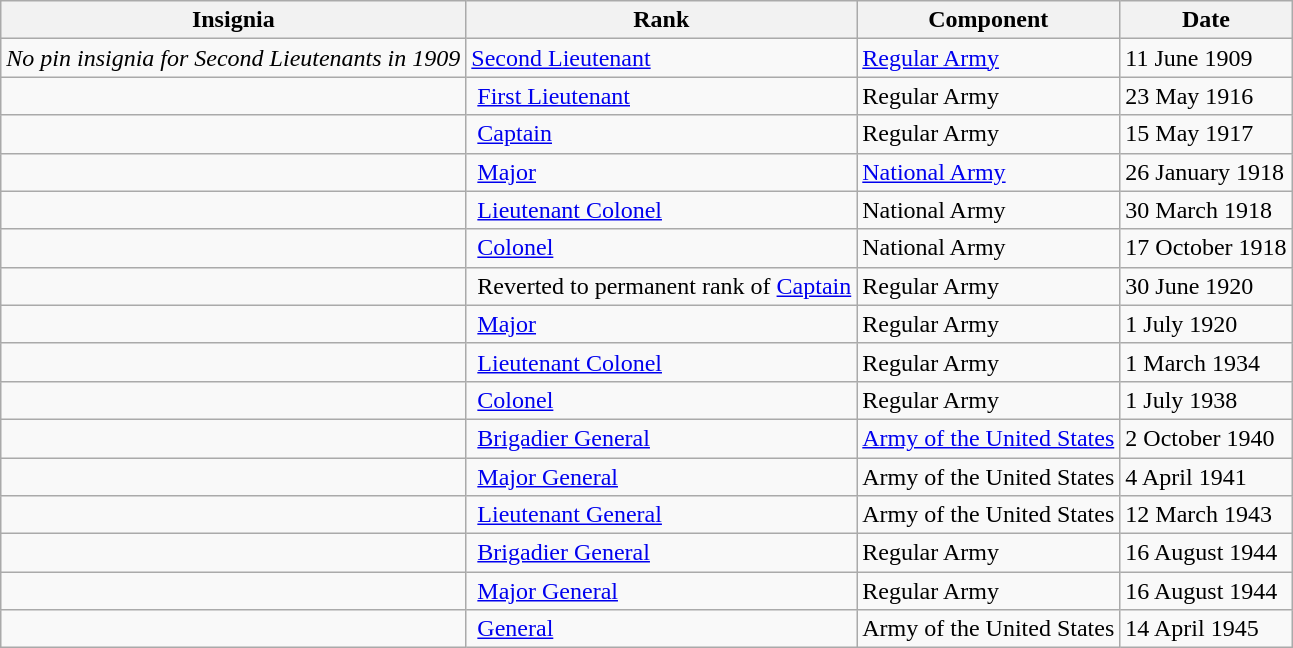<table class="wikitable">
<tr>
<th>Insignia</th>
<th>Rank</th>
<th>Component</th>
<th>Date</th>
</tr>
<tr>
<td> <em>No pin insignia for Second Lieutenants in 1909</em></td>
<td><a href='#'>Second Lieutenant</a></td>
<td><a href='#'>Regular Army</a></td>
<td>11 June 1909</td>
</tr>
<tr>
<td></td>
<td> <a href='#'>First Lieutenant</a></td>
<td>Regular Army</td>
<td>23 May 1916</td>
</tr>
<tr>
<td></td>
<td> <a href='#'>Captain</a></td>
<td>Regular Army</td>
<td>15 May 1917</td>
</tr>
<tr>
<td></td>
<td> <a href='#'>Major</a></td>
<td><a href='#'>National Army</a></td>
<td>26 January 1918</td>
</tr>
<tr>
<td></td>
<td> <a href='#'>Lieutenant Colonel</a></td>
<td>National Army</td>
<td>30 March 1918</td>
</tr>
<tr>
<td></td>
<td> <a href='#'>Colonel</a></td>
<td>National Army</td>
<td>17 October 1918</td>
</tr>
<tr>
<td></td>
<td> Reverted to permanent rank of <a href='#'>Captain</a></td>
<td>Regular Army</td>
<td>30 June 1920</td>
</tr>
<tr>
<td></td>
<td> <a href='#'>Major</a></td>
<td>Regular Army</td>
<td>1 July 1920</td>
</tr>
<tr>
<td></td>
<td> <a href='#'>Lieutenant Colonel</a></td>
<td>Regular Army</td>
<td>1 March 1934</td>
</tr>
<tr>
<td></td>
<td> <a href='#'>Colonel</a></td>
<td>Regular Army</td>
<td>1 July 1938</td>
</tr>
<tr>
<td></td>
<td> <a href='#'>Brigadier General</a></td>
<td><a href='#'>Army of the United States</a></td>
<td>2 October 1940</td>
</tr>
<tr>
<td></td>
<td> <a href='#'>Major General</a></td>
<td>Army of the United States</td>
<td>4 April 1941</td>
</tr>
<tr>
<td></td>
<td> <a href='#'>Lieutenant General</a></td>
<td>Army of the United States</td>
<td>12 March 1943</td>
</tr>
<tr>
<td></td>
<td> <a href='#'>Brigadier General</a></td>
<td>Regular Army</td>
<td>16 August 1944</td>
</tr>
<tr>
<td></td>
<td> <a href='#'>Major General</a></td>
<td>Regular Army</td>
<td>16 August 1944</td>
</tr>
<tr>
<td></td>
<td> <a href='#'>General</a></td>
<td>Army of the United States</td>
<td>14 April 1945</td>
</tr>
</table>
